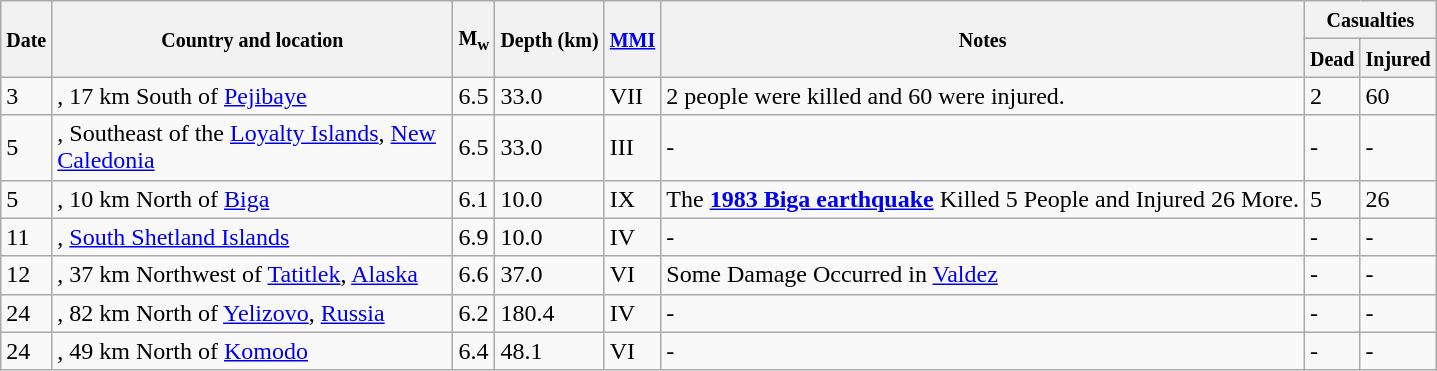<table class="wikitable sortable sort-under" style="border:1px black; margin-left:1em;">
<tr>
<th rowspan="2"><small>Date</small></th>
<th rowspan="2" style="width: 260px"><small>Country and location</small></th>
<th rowspan="2"><small>M<sub>w</sub></small></th>
<th rowspan="2"><small>Depth (km)</small></th>
<th rowspan="2"><small><a href='#'>MMI</a></small></th>
<th rowspan="2" class="unsortable"><small>Notes</small></th>
<th colspan="2"><small>Casualties</small></th>
</tr>
<tr>
<th><small>Dead</small></th>
<th><small>Injured</small></th>
</tr>
<tr>
<td>3</td>
<td>, 17 km South of <a href='#'>Pejibaye</a></td>
<td>6.5</td>
<td>33.0</td>
<td>VII</td>
<td>2 people were killed and 60 were injured.</td>
<td>2</td>
<td>60</td>
</tr>
<tr>
<td>5</td>
<td>, Southeast of the <a href='#'>Loyalty Islands</a>, <a href='#'>New Caledonia</a></td>
<td>6.5</td>
<td>33.0</td>
<td>III</td>
<td>-</td>
<td>-</td>
<td>-</td>
</tr>
<tr>
<td>5</td>
<td>, 10 km North of <a href='#'>Biga</a></td>
<td>6.1</td>
<td>10.0</td>
<td>IX</td>
<td>The <strong><a href='#'>1983 Biga earthquake</a></strong> Killed 5 People and Injured 26 More.</td>
<td>5</td>
<td>26</td>
</tr>
<tr>
<td>11</td>
<td>, <a href='#'>South Shetland Islands</a></td>
<td>6.9</td>
<td>10.0</td>
<td>IV</td>
<td>-</td>
<td>-</td>
<td>-</td>
</tr>
<tr>
<td>12</td>
<td>, 37 km Northwest of <a href='#'>Tatitlek</a>, <a href='#'>Alaska</a></td>
<td>6.6</td>
<td>37.0</td>
<td>VI</td>
<td>Some Damage Occurred in <a href='#'>Valdez</a></td>
<td>-</td>
<td>-</td>
</tr>
<tr>
<td>24</td>
<td>, 82 km North of <a href='#'>Yelizovo</a>, <a href='#'>Russia</a></td>
<td>6.2</td>
<td>180.4</td>
<td>IV</td>
<td>-</td>
<td>-</td>
<td>-</td>
</tr>
<tr>
<td>24</td>
<td>, 49 km North of <a href='#'>Komodo</a></td>
<td>6.4</td>
<td>48.1</td>
<td>VI</td>
<td>-</td>
<td>-</td>
<td>-</td>
</tr>
</table>
